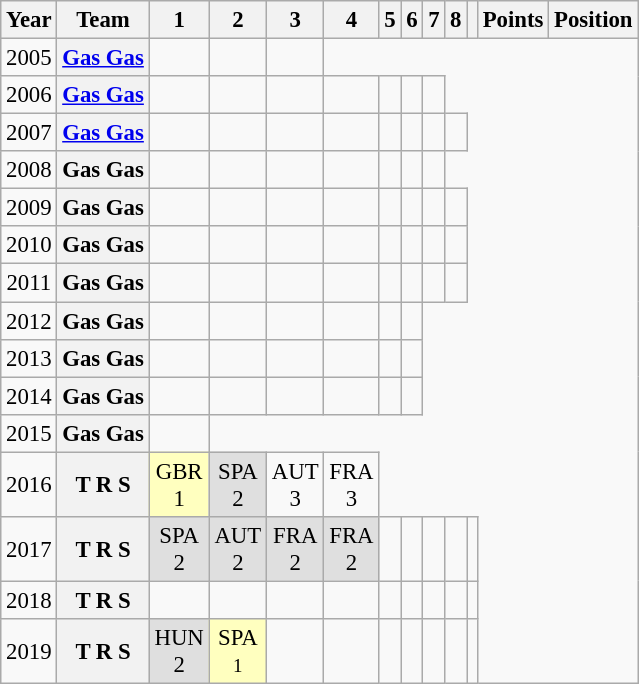<table class="wikitable" style="text-align:center; font-size:95%">
<tr>
<th>Year</th>
<th>Team</th>
<th>1</th>
<th>2</th>
<th>3</th>
<th>4</th>
<th>5</th>
<th>6</th>
<th>7</th>
<th>8</th>
<th></th>
<th>Points</th>
<th>Position</th>
</tr>
<tr>
<td>2005</td>
<th><a href='#'>Gas Gas</a></th>
<td></td>
<td></td>
<td></td>
</tr>
<tr>
<td>2006</td>
<th><a href='#'>Gas Gas</a></th>
<td></td>
<td></td>
<td></td>
<td></td>
<td></td>
<td></td>
<td></td>
</tr>
<tr>
<td>2007</td>
<th><a href='#'>Gas Gas</a></th>
<td></td>
<td></td>
<td></td>
<td></td>
<td></td>
<td></td>
<td></td>
<td></td>
</tr>
<tr>
<td>2008</td>
<th>Gas Gas</th>
<td></td>
<td></td>
<td></td>
<td></td>
<td></td>
<td></td>
<td></td>
</tr>
<tr>
<td>2009</td>
<th>Gas Gas</th>
<td></td>
<td></td>
<td></td>
<td></td>
<td></td>
<td></td>
<td></td>
<td></td>
</tr>
<tr>
<td>2010</td>
<th>Gas Gas</th>
<td></td>
<td></td>
<td></td>
<td></td>
<td></td>
<td></td>
<td></td>
<td></td>
</tr>
<tr>
<td>2011</td>
<th>Gas Gas</th>
<td></td>
<td></td>
<td></td>
<td></td>
<td></td>
<td></td>
<td></td>
<td></td>
</tr>
<tr>
<td>2012</td>
<th>Gas Gas</th>
<td></td>
<td></td>
<td></td>
<td></td>
<td></td>
<td></td>
</tr>
<tr>
<td>2013</td>
<th>Gas Gas</th>
<td></td>
<td></td>
<td></td>
<td></td>
<td></td>
<td></td>
</tr>
<tr>
<td>2014</td>
<th>Gas Gas</th>
<td></td>
<td></td>
<td></td>
<td></td>
<td></td>
<td></td>
</tr>
<tr>
<td>2015</td>
<th>Gas Gas</th>
<td></td>
</tr>
<tr>
<td>2016</td>
<th>T R S</th>
<td style="background:#FFFFBF;">GBR<br>1</td>
<td style="background:#DFDFDF;">SPA<br>2</td>
<td>AUT<br>3</td>
<td>FRA<br>3</td>
</tr>
<tr>
<td>2017</td>
<th>T R S</th>
<td style="background:#DFDFDF;">SPA<br>2</td>
<td style="background:#DFDFDF;">AUT<br>2</td>
<td style="background:#DFDFDF;">FRA<br>2</td>
<td style="background:#DFDFDF;">FRA<br>2</td>
<td></td>
<td></td>
<td></td>
<td></td>
<td></td>
</tr>
<tr>
<td>2018</td>
<th>T R S</th>
<td></td>
<td></td>
<td></td>
<td></td>
<td></td>
<td></td>
<td></td>
<td></td>
<td></td>
</tr>
<tr>
<td>2019</td>
<th>T R S</th>
<td style="background:#DFDFDF;">HUN<br>2</td>
<td style="background:#FFFFBF;">SPA<br><small>1</small></td>
<td></td>
<td></td>
<td></td>
<td></td>
<td></td>
<td></td>
<td></td>
</tr>
</table>
